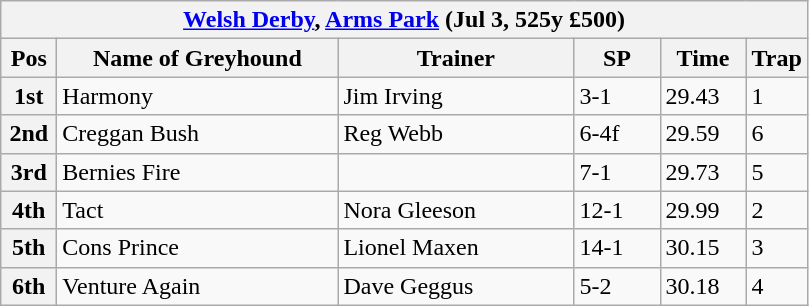<table class="wikitable">
<tr>
<th colspan="6"><a href='#'>Welsh Derby</a>, <a href='#'>Arms Park</a> (Jul 3, 525y £500)</th>
</tr>
<tr>
<th width=30>Pos</th>
<th width=180>Name of Greyhound</th>
<th width=150>Trainer</th>
<th width=50>SP</th>
<th width=50>Time</th>
<th width=30>Trap</th>
</tr>
<tr>
<th>1st</th>
<td>Harmony</td>
<td>Jim Irving</td>
<td>3-1</td>
<td>29.43</td>
<td>1</td>
</tr>
<tr>
<th>2nd</th>
<td>Creggan Bush</td>
<td>Reg Webb</td>
<td>6-4f</td>
<td>29.59</td>
<td>6</td>
</tr>
<tr>
<th>3rd</th>
<td>Bernies Fire</td>
<td></td>
<td>7-1</td>
<td>29.73</td>
<td>5</td>
</tr>
<tr>
<th>4th</th>
<td>Tact</td>
<td>Nora Gleeson</td>
<td>12-1</td>
<td>29.99</td>
<td>2</td>
</tr>
<tr>
<th>5th</th>
<td>Cons Prince</td>
<td>Lionel Maxen</td>
<td>14-1</td>
<td>30.15</td>
<td>3</td>
</tr>
<tr>
<th>6th</th>
<td>Venture Again</td>
<td>Dave Geggus</td>
<td>5-2</td>
<td>30.18</td>
<td>4</td>
</tr>
</table>
